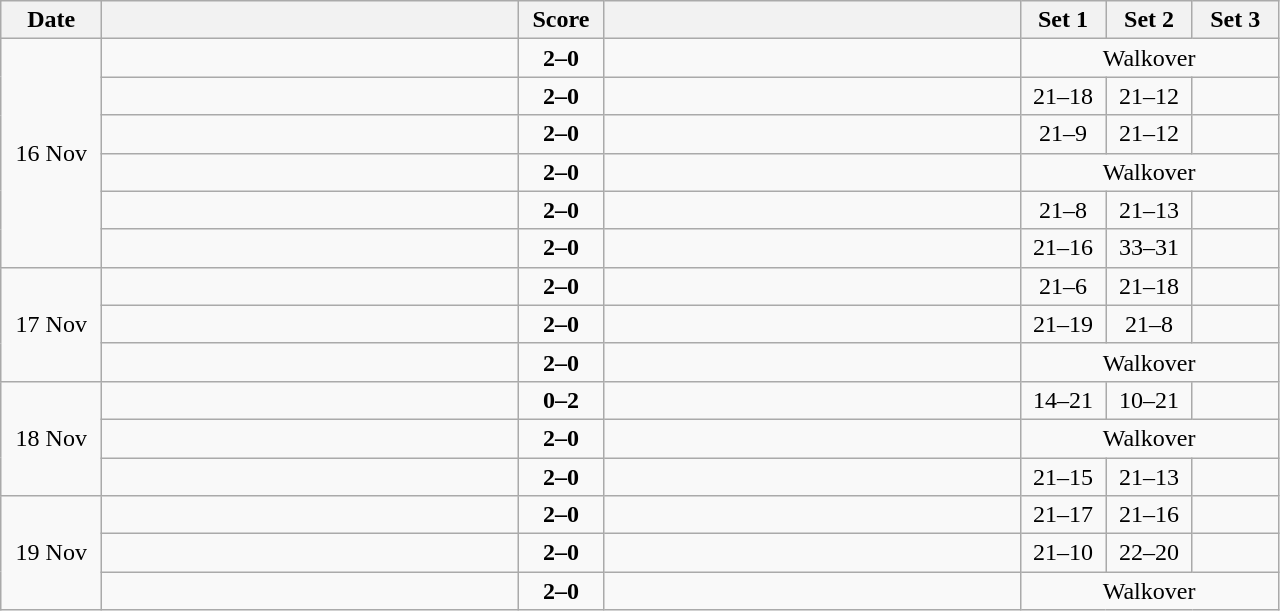<table class="wikitable" style="text-align: center;">
<tr>
<th width="60">Date</th>
<th align="right" width="270"></th>
<th width="50">Score</th>
<th align="left" width="270"></th>
<th width="50">Set 1</th>
<th width="50">Set 2</th>
<th width="50">Set 3</th>
</tr>
<tr>
<td rowspan=6>16 Nov</td>
<td align=left><strong></strong></td>
<td align=center><strong>2–0</strong></td>
<td align=left></td>
<td colspan=3>Walkover</td>
</tr>
<tr>
<td align=left><strong></strong></td>
<td align=center><strong>2–0</strong></td>
<td align=left></td>
<td>21–18</td>
<td>21–12</td>
<td></td>
</tr>
<tr>
<td align=left><strong></strong></td>
<td align=center><strong>2–0</strong></td>
<td align=left></td>
<td>21–9</td>
<td>21–12</td>
<td></td>
</tr>
<tr>
<td align=left><strong></strong></td>
<td align=center><strong>2–0</strong></td>
<td align=left></td>
<td colspan=3>Walkover</td>
</tr>
<tr>
<td align=left><strong></strong></td>
<td align=center><strong>2–0</strong></td>
<td align=left></td>
<td>21–8</td>
<td>21–13</td>
<td></td>
</tr>
<tr>
<td align=left><strong></strong></td>
<td align=center><strong>2–0</strong></td>
<td align=left></td>
<td>21–16</td>
<td>33–31</td>
<td></td>
</tr>
<tr>
<td rowspan=3>17 Nov</td>
<td align=left><strong></strong></td>
<td align=center><strong>2–0</strong></td>
<td align=left></td>
<td>21–6</td>
<td>21–18</td>
<td></td>
</tr>
<tr>
<td align=left><strong></strong></td>
<td align=center><strong>2–0</strong></td>
<td align=left></td>
<td>21–19</td>
<td>21–8</td>
<td></td>
</tr>
<tr>
<td align=left><strong></strong></td>
<td align=center><strong>2–0</strong></td>
<td align=left></td>
<td colspan=3>Walkover</td>
</tr>
<tr>
<td rowspan=3>18 Nov</td>
<td align=left></td>
<td align=center><strong>0–2</strong></td>
<td align=left><strong></strong></td>
<td>14–21</td>
<td>10–21</td>
<td></td>
</tr>
<tr>
<td align=left><strong></strong></td>
<td align=center><strong>2–0</strong></td>
<td align=left></td>
<td colspan=3>Walkover</td>
</tr>
<tr>
<td align=left><strong></strong></td>
<td align=center><strong>2–0</strong></td>
<td align=left></td>
<td>21–15</td>
<td>21–13</td>
<td></td>
</tr>
<tr>
<td rowspan=3>19 Nov</td>
<td align=left><strong></strong></td>
<td align=center><strong>2–0</strong></td>
<td align=left></td>
<td>21–17</td>
<td>21–16</td>
<td></td>
</tr>
<tr>
<td align=left><strong></strong></td>
<td align=center><strong>2–0</strong></td>
<td align=left></td>
<td>21–10</td>
<td>22–20</td>
<td></td>
</tr>
<tr>
<td align=left><strong></strong></td>
<td align=center><strong>2–0</strong></td>
<td align=left></td>
<td colspan=3>Walkover</td>
</tr>
</table>
